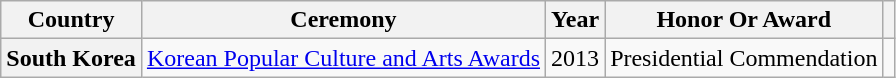<table class="wikitable plainrowheaders" style="margin-right: 0;">
<tr>
<th scope="col">Country</th>
<th scope="col">Ceremony</th>
<th scope="col">Year</th>
<th scope="col">Honor Or Award</th>
<th scope="col" class="unsortable"></th>
</tr>
<tr>
<th scope="row">South Korea</th>
<td><a href='#'>Korean Popular Culture and Arts Awards</a></td>
<td style="text-align:center">2013</td>
<td>Presidential Commendation</td>
<td style="text-align:center"></td>
</tr>
</table>
